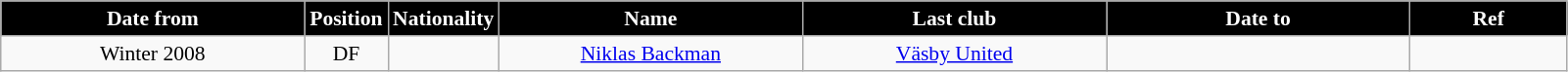<table class="wikitable"  style="text-align:center; font-size:90%; ">
<tr>
<th style="background:#000000; color:white; width:200px;">Date from</th>
<th style="background:#000000; color:white; width:50px;">Position</th>
<th style="background:#000000; color:white; width:50px;">Nationality</th>
<th style="background:#000000; color:white; width:200px;">Name</th>
<th style="background:#000000; color:white; width:200px;">Last club</th>
<th style="background:#000000; color:white; width:200px;">Date to</th>
<th style="background:#000000; color:white; width:100px;">Ref</th>
</tr>
<tr>
<td>Winter 2008</td>
<td>DF</td>
<td></td>
<td><a href='#'>Niklas Backman</a></td>
<td><a href='#'>Väsby United</a></td>
<td></td>
<td></td>
</tr>
</table>
